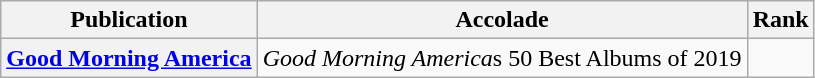<table class="wikitable sortable plainrowheaders">
<tr>
<th scope="col">Publication</th>
<th scope="col">Accolade</th>
<th scope="col">Rank</th>
</tr>
<tr>
<th scope="row"><a href='#'>Good Morning America</a></th>
<td><em>Good Morning America</em>s 50 Best Albums of 2019</td>
<td></td>
</tr>
</table>
